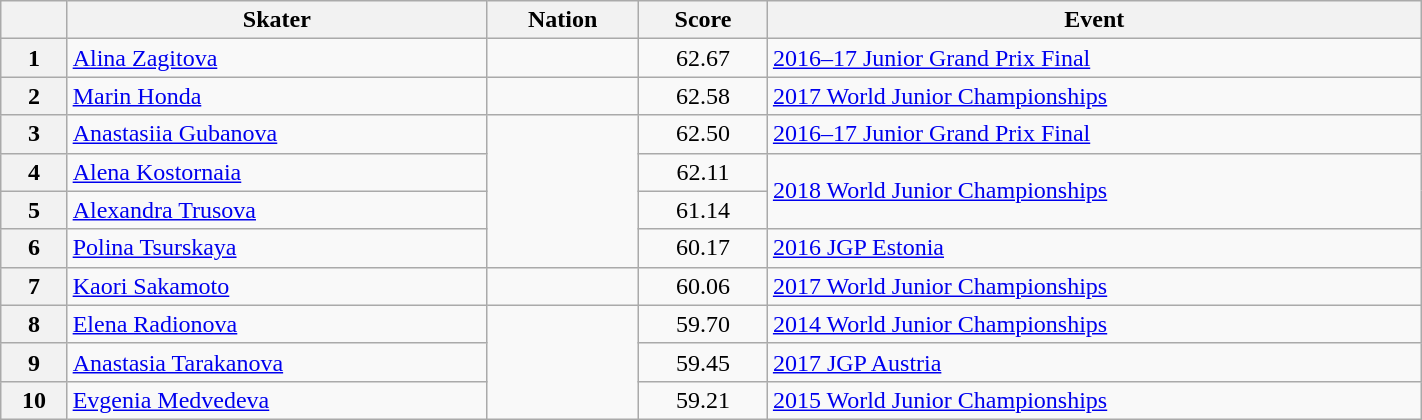<table class="wikitable unsortable" style="text-align:left; width:75%">
<tr>
<th scope="col"></th>
<th scope="col">Skater</th>
<th scope="col">Nation</th>
<th scope="col">Score</th>
<th scope="col">Event</th>
</tr>
<tr>
<th scope="row">1</th>
<td><a href='#'>Alina Zagitova</a></td>
<td></td>
<td style="text-align:center">62.67</td>
<td><a href='#'>2016–17 Junior Grand Prix Final</a></td>
</tr>
<tr>
<th scope="row">2</th>
<td><a href='#'>Marin Honda</a></td>
<td></td>
<td style="text-align:center">62.58</td>
<td><a href='#'>2017 World Junior Championships</a></td>
</tr>
<tr>
<th scope="row">3</th>
<td><a href='#'>Anastasiia Gubanova</a></td>
<td rowspan="4"></td>
<td style="text-align:center">62.50</td>
<td><a href='#'>2016–17 Junior Grand Prix Final</a></td>
</tr>
<tr>
<th scope="row">4</th>
<td><a href='#'>Alena Kostornaia</a></td>
<td style="text-align:center">62.11</td>
<td rowspan="2"><a href='#'>2018 World Junior Championships</a></td>
</tr>
<tr>
<th scope="row">5</th>
<td><a href='#'>Alexandra Trusova</a></td>
<td style="text-align:center">61.14</td>
</tr>
<tr>
<th scope="row">6</th>
<td><a href='#'>Polina Tsurskaya</a></td>
<td style="text-align:center">60.17</td>
<td><a href='#'>2016 JGP Estonia</a></td>
</tr>
<tr>
<th scope="row">7</th>
<td><a href='#'>Kaori Sakamoto</a></td>
<td></td>
<td style="text-align:center">60.06</td>
<td><a href='#'>2017 World Junior Championships</a></td>
</tr>
<tr>
<th scope="row">8</th>
<td><a href='#'>Elena Radionova</a></td>
<td rowspan="3"></td>
<td style="text-align:center">59.70</td>
<td><a href='#'>2014 World Junior Championships</a></td>
</tr>
<tr>
<th scope="row">9</th>
<td><a href='#'>Anastasia Tarakanova</a></td>
<td style="text-align:center">59.45</td>
<td><a href='#'>2017 JGP Austria</a></td>
</tr>
<tr>
<th scope="row">10</th>
<td><a href='#'>Evgenia Medvedeva</a></td>
<td style="text-align:center">59.21</td>
<td><a href='#'>2015 World Junior Championships</a></td>
</tr>
</table>
